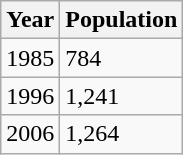<table class="wikitable">
<tr>
<th>Year</th>
<th>Population</th>
</tr>
<tr>
<td>1985</td>
<td 784>784</td>
</tr>
<tr>
<td>1996</td>
<td>1,241</td>
</tr>
<tr>
<td>2006</td>
<td>1,264</td>
</tr>
</table>
